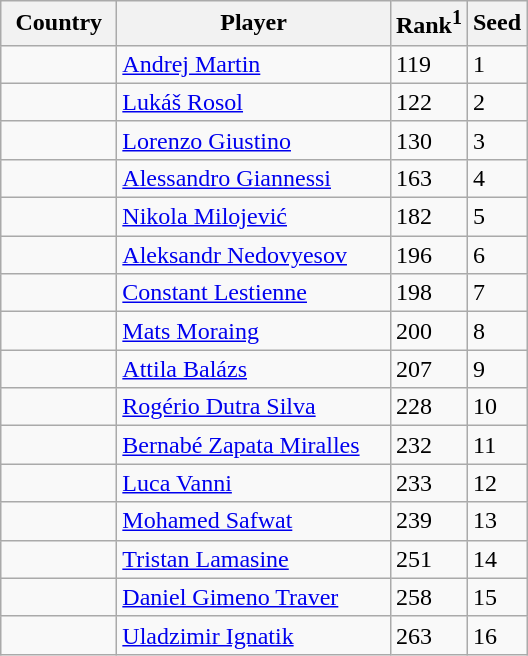<table class="sortable wikitable">
<tr>
<th style="width:70px;">Country</th>
<th style="width:175px;">Player</th>
<th>Rank<sup>1</sup></th>
<th>Seed</th>
</tr>
<tr>
<td></td>
<td><a href='#'>Andrej Martin</a></td>
<td>119</td>
<td>1</td>
</tr>
<tr>
<td></td>
<td><a href='#'>Lukáš Rosol</a></td>
<td>122</td>
<td>2</td>
</tr>
<tr>
<td></td>
<td><a href='#'>Lorenzo Giustino</a></td>
<td>130</td>
<td>3</td>
</tr>
<tr>
<td></td>
<td><a href='#'>Alessandro Giannessi</a></td>
<td>163</td>
<td>4</td>
</tr>
<tr>
<td></td>
<td><a href='#'>Nikola Milojević</a></td>
<td>182</td>
<td>5</td>
</tr>
<tr>
<td></td>
<td><a href='#'>Aleksandr Nedovyesov</a></td>
<td>196</td>
<td>6</td>
</tr>
<tr>
<td></td>
<td><a href='#'>Constant Lestienne</a></td>
<td>198</td>
<td>7</td>
</tr>
<tr>
<td></td>
<td><a href='#'>Mats Moraing</a></td>
<td>200</td>
<td>8</td>
</tr>
<tr>
<td></td>
<td><a href='#'>Attila Balázs</a></td>
<td>207</td>
<td>9</td>
</tr>
<tr>
<td></td>
<td><a href='#'>Rogério Dutra Silva</a></td>
<td>228</td>
<td>10</td>
</tr>
<tr>
<td></td>
<td><a href='#'>Bernabé Zapata Miralles</a></td>
<td>232</td>
<td>11</td>
</tr>
<tr>
<td></td>
<td><a href='#'>Luca Vanni</a></td>
<td>233</td>
<td>12</td>
</tr>
<tr>
<td></td>
<td><a href='#'>Mohamed Safwat</a></td>
<td>239</td>
<td>13</td>
</tr>
<tr>
<td></td>
<td><a href='#'>Tristan Lamasine</a></td>
<td>251</td>
<td>14</td>
</tr>
<tr>
<td></td>
<td><a href='#'>Daniel Gimeno Traver</a></td>
<td>258</td>
<td>15</td>
</tr>
<tr>
<td></td>
<td><a href='#'>Uladzimir Ignatik</a></td>
<td>263</td>
<td>16</td>
</tr>
</table>
